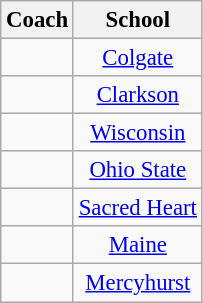<table class="wikitable sortable" style="font-size: 95%;text-align: center;">
<tr>
<th>Coach</th>
<th>School</th>
</tr>
<tr>
<td><strong></strong></td>
<td><a href='#'>Colgate</a></td>
</tr>
<tr>
<td></td>
<td><a href='#'>Clarkson</a></td>
</tr>
<tr>
<td></td>
<td><a href='#'>Wisconsin</a></td>
</tr>
<tr>
<td></td>
<td><a href='#'>Ohio State</a></td>
</tr>
<tr>
<td></td>
<td><a href='#'>Sacred Heart</a></td>
</tr>
<tr>
<td></td>
<td><a href='#'>Maine</a></td>
</tr>
<tr>
<td></td>
<td><a href='#'>Mercyhurst</a></td>
</tr>
</table>
